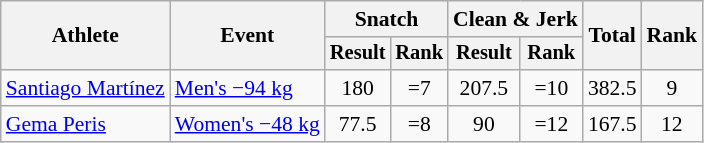<table class="wikitable" style="font-size:90%">
<tr>
<th rowspan="2">Athlete</th>
<th rowspan="2">Event</th>
<th colspan="2">Snatch</th>
<th colspan="2">Clean & Jerk</th>
<th rowspan="2">Total</th>
<th rowspan="2">Rank</th>
</tr>
<tr style="font-size:95%">
<th>Result</th>
<th>Rank</th>
<th>Result</th>
<th>Rank</th>
</tr>
<tr align=center>
<td align=left><a href='#'>Santiago Martínez</a></td>
<td align=left><a href='#'>Men's −94 kg</a></td>
<td>180</td>
<td>=7</td>
<td>207.5</td>
<td>=10</td>
<td>382.5</td>
<td>9</td>
</tr>
<tr align=center>
<td align=left><a href='#'>Gema Peris</a></td>
<td align=left><a href='#'>Women's −48 kg</a></td>
<td>77.5</td>
<td>=8</td>
<td>90</td>
<td>=12</td>
<td>167.5</td>
<td>12</td>
</tr>
</table>
